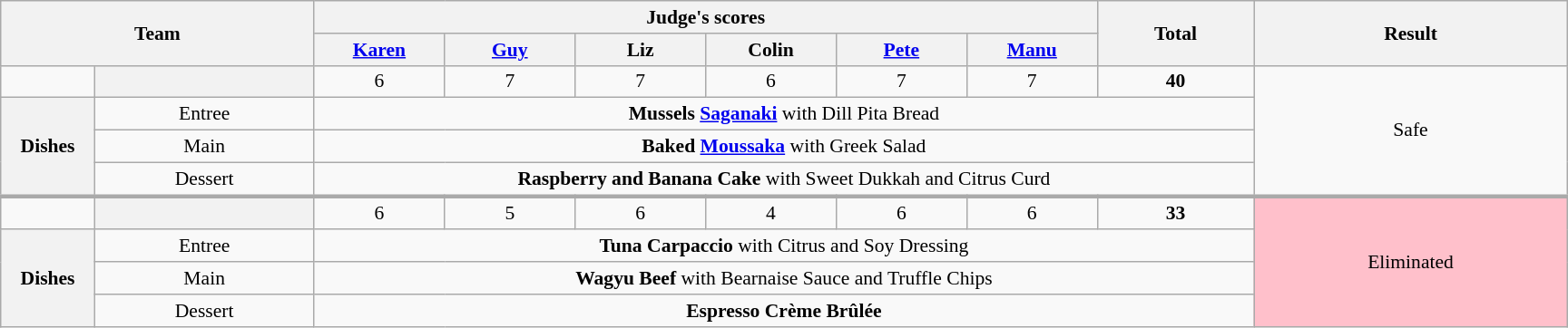<table class="wikitable plainrowheaders" style="margin:1em auto; text-align:center; font-size:90%; width:80em">
<tr>
<th rowspan="2" style="width:20%;" colspan="2">Team</th>
<th colspan="6" style="width:50%;">Judge's scores</th>
<th rowspan="2" style="width:10%;">Total<br></th>
<th rowspan="2" style="width:20%;">Result</th>
</tr>
<tr>
<th style="width:50px;"><a href='#'>Karen</a></th>
<th style="width:50px;"><a href='#'>Guy</a></th>
<th style="width:50px;">Liz</th>
<th style="width:50px;">Colin</th>
<th style="width:50px;"><a href='#'>Pete</a></th>
<th style="width:50px;"><a href='#'>Manu</a></th>
</tr>
<tr>
<td></td>
<th style="width:14%;"></th>
<td>6</td>
<td>7</td>
<td>7</td>
<td>6</td>
<td>7</td>
<td>7</td>
<td><strong>40</strong></td>
<td rowspan="4">Safe</td>
</tr>
<tr>
<th rowspan="3">Dishes</th>
<td>Entree</td>
<td colspan="7"><strong>Mussels <a href='#'>Saganaki</a></strong> with Dill Pita Bread</td>
</tr>
<tr>
<td>Main</td>
<td colspan="7"><strong>Baked <a href='#'>Moussaka</a></strong> with Greek Salad</td>
</tr>
<tr>
<td>Dessert</td>
<td colspan="7"><strong>Raspberry and Banana Cake</strong> with Sweet Dukkah and Citrus Curd</td>
</tr>
<tr style="border-top:3px solid #aaa;">
<td></td>
<th></th>
<td>6</td>
<td>5</td>
<td>6</td>
<td>4</td>
<td>6</td>
<td>6</td>
<td><strong>33</strong></td>
<td rowspan="4" style="background:pink">Eliminated</td>
</tr>
<tr>
<th rowspan="3">Dishes</th>
<td>Entree</td>
<td colspan="7"><strong>Tuna Carpaccio</strong> with Citrus and Soy Dressing</td>
</tr>
<tr>
<td>Main</td>
<td colspan="7"><strong>Wagyu Beef</strong> with Bearnaise Sauce and Truffle Chips</td>
</tr>
<tr>
<td>Dessert</td>
<td colspan="7"><strong>Espresso Crème Brûlée</strong></td>
</tr>
</table>
